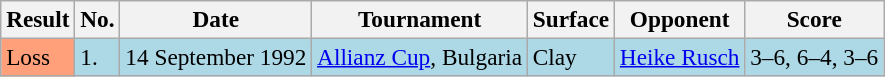<table class="sortable wikitable" style="font-size:97%;">
<tr>
<th>Result</th>
<th>No.</th>
<th>Date</th>
<th>Tournament</th>
<th>Surface</th>
<th>Opponent</th>
<th class="unsortable">Score</th>
</tr>
<tr style="background:lightblue;">
<td style="background:#ffa07a;">Loss</td>
<td>1.</td>
<td>14 September 1992</td>
<td><a href='#'>Allianz Cup</a>, Bulgaria</td>
<td>Clay</td>
<td> <a href='#'>Heike Rusch</a></td>
<td>3–6, 6–4, 3–6</td>
</tr>
</table>
